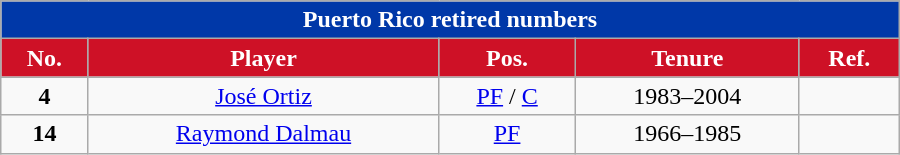<table width="600" class="wikitable sortable" style="text-align:center">
<tr>
<td colspan="7" style="background:#0038A8; color:white"><strong>Puerto Rico retired numbers</strong></td>
</tr>
<tr>
<th style="background: #CE1126; color:white;">No.</th>
<th style="background: #CE1126; color:white;">Player</th>
<th style="background: #CE1126; color:white;">Pos.</th>
<th style="background: #CE1126; color:white;">Tenure</th>
<th style="background: #CE1126; color:white;">Ref.</th>
</tr>
<tr>
<td><strong>4</strong></td>
<td><a href='#'>José Ortiz</a></td>
<td><a href='#'>PF</a> / <a href='#'>C</a></td>
<td>1983–2004</td>
<td></td>
</tr>
<tr>
<td><strong>14</strong></td>
<td><a href='#'>Raymond Dalmau</a></td>
<td><a href='#'>PF</a></td>
<td>1966–1985</td>
<td></td>
</tr>
</table>
